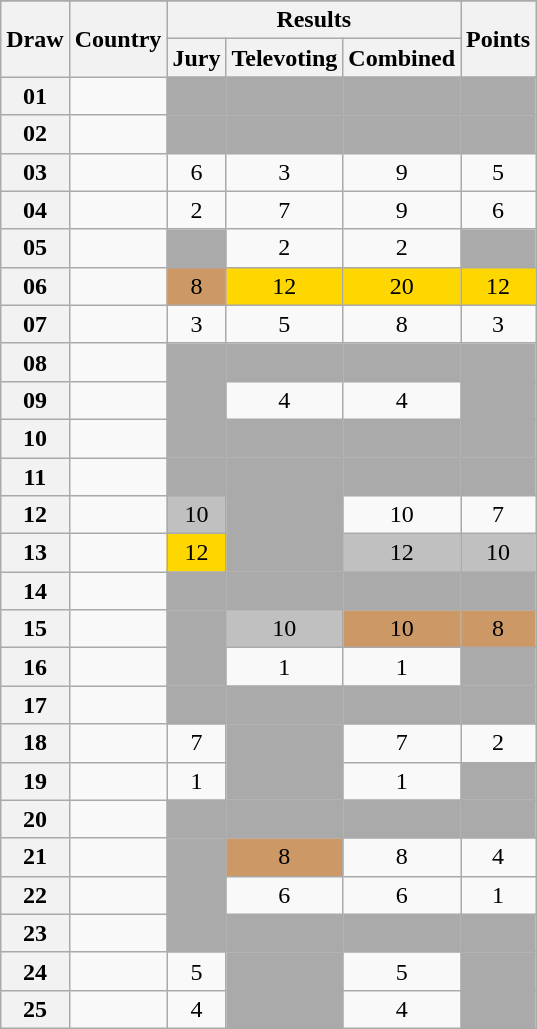<table class="sortable wikitable collapsible plainrowheaders" style="text-align:center;">
<tr>
</tr>
<tr>
<th scope="col" rowspan="2">Draw</th>
<th scope="col" rowspan="2">Country</th>
<th scope="col" colspan="3">Results</th>
<th scope="col" rowspan="2">Points</th>
</tr>
<tr>
<th scope="col">Jury</th>
<th scope="col">Televoting</th>
<th scope="col">Combined</th>
</tr>
<tr>
<th scope="row" style="text-align:center;">01</th>
<td style="text-align:left;"></td>
<td style="background:#AAAAAA;"></td>
<td style="background:#AAAAAA;"></td>
<td style="background:#AAAAAA;"></td>
<td style="background:#AAAAAA;"></td>
</tr>
<tr>
<th scope="row" style="text-align:center;">02</th>
<td style="text-align:left;"></td>
<td style="background:#AAAAAA;"></td>
<td style="background:#AAAAAA;"></td>
<td style="background:#AAAAAA;"></td>
<td style="background:#AAAAAA;"></td>
</tr>
<tr>
<th scope="row" style="text-align:center;">03</th>
<td style="text-align:left;"></td>
<td>6</td>
<td>3</td>
<td>9</td>
<td>5</td>
</tr>
<tr>
<th scope="row" style="text-align:center;">04</th>
<td style="text-align:left;"></td>
<td>2</td>
<td>7</td>
<td>9</td>
<td>6</td>
</tr>
<tr>
<th scope="row" style="text-align:center;">05</th>
<td style="text-align:left;"></td>
<td style="background:#AAAAAA;"></td>
<td>2</td>
<td>2</td>
<td style="background:#AAAAAA;"></td>
</tr>
<tr>
<th scope="row" style="text-align:center;">06</th>
<td style="text-align:left;"></td>
<td style="background:#CC9966;">8</td>
<td style="background:gold;">12</td>
<td style="background:gold;">20</td>
<td style="background:gold;">12</td>
</tr>
<tr>
<th scope="row" style="text-align:center;">07</th>
<td style="text-align:left;"></td>
<td>3</td>
<td>5</td>
<td>8</td>
<td>3</td>
</tr>
<tr>
<th scope="row" style="text-align:center;">08</th>
<td style="text-align:left;"></td>
<td style="background:#AAAAAA;"></td>
<td style="background:#AAAAAA;"></td>
<td style="background:#AAAAAA;"></td>
<td style="background:#AAAAAA;"></td>
</tr>
<tr>
<th scope="row" style="text-align:center;">09</th>
<td style="text-align:left;"></td>
<td style="background:#AAAAAA;"></td>
<td>4</td>
<td>4</td>
<td style="background:#AAAAAA;"></td>
</tr>
<tr>
<th scope="row" style="text-align:center;">10</th>
<td style="text-align:left;"></td>
<td style="background:#AAAAAA;"></td>
<td style="background:#AAAAAA;"></td>
<td style="background:#AAAAAA;"></td>
<td style="background:#AAAAAA;"></td>
</tr>
<tr>
<th scope="row" style="text-align:center;">11</th>
<td style="text-align:left;"></td>
<td style="background:#AAAAAA;"></td>
<td style="background:#AAAAAA;"></td>
<td style="background:#AAAAAA;"></td>
<td style="background:#AAAAAA;"></td>
</tr>
<tr>
<th scope="row" style="text-align:center;">12</th>
<td style="text-align:left;"></td>
<td style="background:silver;">10</td>
<td style="background:#AAAAAA;"></td>
<td>10</td>
<td>7</td>
</tr>
<tr>
<th scope="row" style="text-align:center;">13</th>
<td style="text-align:left;"></td>
<td style="background:gold;">12</td>
<td style="background:#AAAAAA;"></td>
<td style="background:silver;">12</td>
<td style="background:silver;">10</td>
</tr>
<tr class="sortbottom">
<th scope="row" style="text-align:center;">14</th>
<td style="text-align:left;"></td>
<td style="background:#AAAAAA;"></td>
<td style="background:#AAAAAA;"></td>
<td style="background:#AAAAAA;"></td>
<td style="background:#AAAAAA;"></td>
</tr>
<tr>
<th scope="row" style="text-align:center;">15</th>
<td style="text-align:left;"></td>
<td style="background:#AAAAAA;"></td>
<td style="background:silver;">10</td>
<td style="background:#CC9966;">10</td>
<td style="background:#CC9966;">8</td>
</tr>
<tr>
<th scope="row" style="text-align:center;">16</th>
<td style="text-align:left;"></td>
<td style="background:#AAAAAA;"></td>
<td>1</td>
<td>1</td>
<td style="background:#AAAAAA;"></td>
</tr>
<tr>
<th scope="row" style="text-align:center;">17</th>
<td style="text-align:left;"></td>
<td style="background:#AAAAAA;"></td>
<td style="background:#AAAAAA;"></td>
<td style="background:#AAAAAA;"></td>
<td style="background:#AAAAAA;"></td>
</tr>
<tr>
<th scope="row" style="text-align:center;">18</th>
<td style="text-align:left;"></td>
<td>7</td>
<td style="background:#AAAAAA;"></td>
<td>7</td>
<td>2</td>
</tr>
<tr>
<th scope="row" style="text-align:center;">19</th>
<td style="text-align:left;"></td>
<td>1</td>
<td style="background:#AAAAAA;"></td>
<td>1</td>
<td style="background:#AAAAAA;"></td>
</tr>
<tr>
<th scope="row" style="text-align:center;">20</th>
<td style="text-align:left;"></td>
<td style="background:#AAAAAA;"></td>
<td style="background:#AAAAAA;"></td>
<td style="background:#AAAAAA;"></td>
<td style="background:#AAAAAA;"></td>
</tr>
<tr>
<th scope="row" style="text-align:center;">21</th>
<td style="text-align:left;"></td>
<td style="background:#AAAAAA;"></td>
<td style="background:#CC9966;">8</td>
<td>8</td>
<td>4</td>
</tr>
<tr>
<th scope="row" style="text-align:center;">22</th>
<td style="text-align:left;"></td>
<td style="background:#AAAAAA;"></td>
<td>6</td>
<td>6</td>
<td>1</td>
</tr>
<tr>
<th scope="row" style="text-align:center;">23</th>
<td style="text-align:left;"></td>
<td style="background:#AAAAAA;"></td>
<td style="background:#AAAAAA;"></td>
<td style="background:#AAAAAA;"></td>
<td style="background:#AAAAAA;"></td>
</tr>
<tr>
<th scope="row" style="text-align:center;">24</th>
<td style="text-align:left;"></td>
<td>5</td>
<td style="background:#AAAAAA;"></td>
<td>5</td>
<td style="background:#AAAAAA;"></td>
</tr>
<tr>
<th scope="row" style="text-align:center;">25</th>
<td style="text-align:left;"></td>
<td>4</td>
<td style="background:#AAAAAA;"></td>
<td>4</td>
<td style="background:#AAAAAA;"></td>
</tr>
</table>
